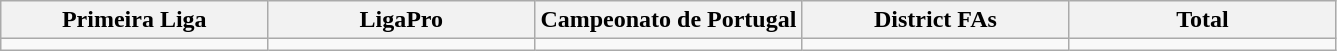<table class="wikitable">
<tr>
<th width="20%">Primeira Liga</th>
<th width="20%">LigaPro</th>
<th width="20%">Campeonato de Portugal</th>
<th width="20%">District FAs</th>
<th width="20%">Total</th>
</tr>
<tr>
<td></td>
<td></td>
<td></td>
<td></td>
<td></td>
</tr>
</table>
